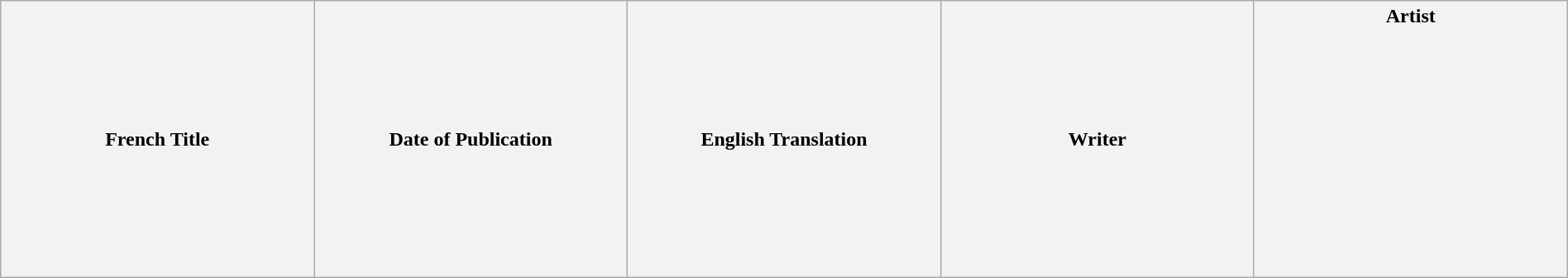<table class="wikitable plainrowheaders" style="width:100%; margin:auto;">
<tr>
<th width="120">French Title</th>
<th width="120">Date of Publication</th>
<th width="120">English Translation</th>
<th width="120">Writer</th>
<th width="120">Artist<br><br><br><br><br><br><br><br><br><br><br><br>

</th>
</tr>
</table>
